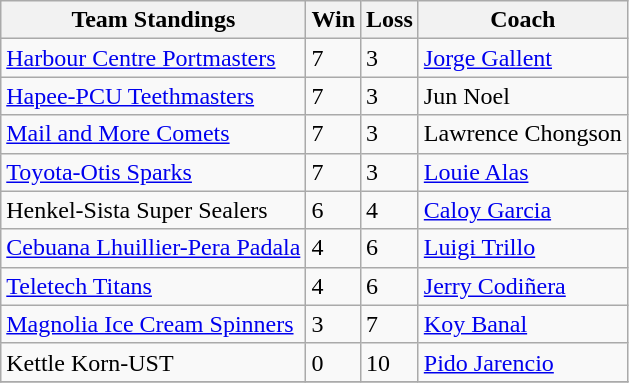<table class="wikitable">
<tr>
<th>Team Standings</th>
<th>Win</th>
<th>Loss</th>
<th>Coach</th>
</tr>
<tr>
<td><a href='#'>Harbour Centre Portmasters</a></td>
<td>7</td>
<td>3</td>
<td><a href='#'>Jorge Gallent</a></td>
</tr>
<tr>
<td><a href='#'>Hapee-PCU Teethmasters</a></td>
<td>7</td>
<td>3</td>
<td>Jun Noel</td>
</tr>
<tr>
<td><a href='#'>Mail and More Comets</a></td>
<td>7</td>
<td>3</td>
<td>Lawrence Chongson</td>
</tr>
<tr>
<td><a href='#'>Toyota-Otis Sparks</a></td>
<td>7</td>
<td>3</td>
<td><a href='#'>Louie Alas</a></td>
</tr>
<tr>
<td>Henkel-Sista Super Sealers</td>
<td>6</td>
<td>4</td>
<td><a href='#'>Caloy Garcia</a></td>
</tr>
<tr>
<td><a href='#'>Cebuana Lhuillier-Pera Padala</a></td>
<td>4</td>
<td>6</td>
<td><a href='#'>Luigi Trillo</a></td>
</tr>
<tr>
<td><a href='#'>Teletech Titans</a></td>
<td>4</td>
<td>6</td>
<td><a href='#'>Jerry Codiñera</a></td>
</tr>
<tr>
<td><a href='#'>Magnolia Ice Cream Spinners</a></td>
<td>3</td>
<td>7</td>
<td><a href='#'>Koy Banal</a></td>
</tr>
<tr>
<td>Kettle Korn-UST</td>
<td>0</td>
<td>10</td>
<td><a href='#'>Pido Jarencio</a></td>
</tr>
<tr>
</tr>
</table>
